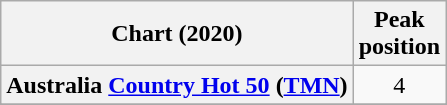<table class="wikitable sortable plainrowheaders" style="text-align:center;">
<tr>
<th>Chart (2020)</th>
<th>Peak <br> position</th>
</tr>
<tr>
<th scope="row">Australia <a href='#'>Country Hot 50</a> (<a href='#'>TMN</a>)</th>
<td>4</td>
</tr>
<tr>
</tr>
<tr>
</tr>
</table>
